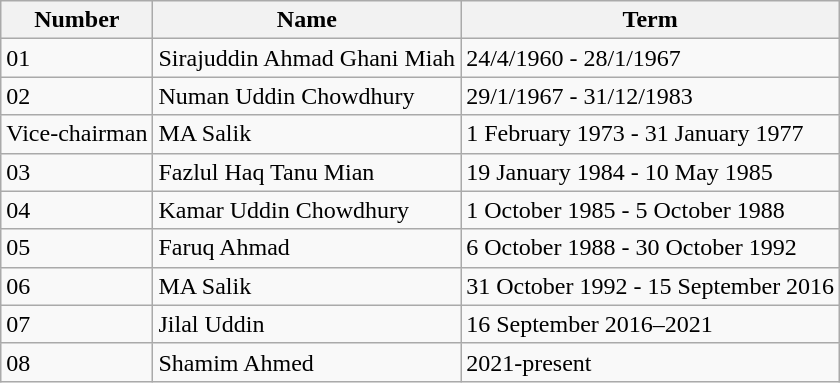<table class="wikitable">
<tr>
<th>Number</th>
<th>Name</th>
<th>Term</th>
</tr>
<tr>
<td>01</td>
<td>Sirajuddin Ahmad Ghani Miah</td>
<td>24/4/1960 - 28/1/1967</td>
</tr>
<tr>
<td>02</td>
<td>Numan Uddin Chowdhury</td>
<td>29/1/1967 - 31/12/1983</td>
</tr>
<tr>
<td>Vice-chairman</td>
<td>MA Salik</td>
<td>1 February 1973 - 31 January 1977</td>
</tr>
<tr>
<td>03</td>
<td>Fazlul Haq Tanu Mian</td>
<td>19 January 1984 - 10 May 1985</td>
</tr>
<tr>
<td>04</td>
<td>Kamar Uddin Chowdhury</td>
<td>1 October 1985 - 5 October 1988</td>
</tr>
<tr>
<td>05</td>
<td>Faruq Ahmad</td>
<td>6 October 1988 - 30 October 1992</td>
</tr>
<tr>
<td>06</td>
<td>MA Salik</td>
<td>31 October 1992 - 15 September 2016</td>
</tr>
<tr>
<td>07</td>
<td>Jilal Uddin</td>
<td>16 September 2016–2021</td>
</tr>
<tr>
<td>08</td>
<td>Shamim Ahmed</td>
<td>2021-present</td>
</tr>
</table>
